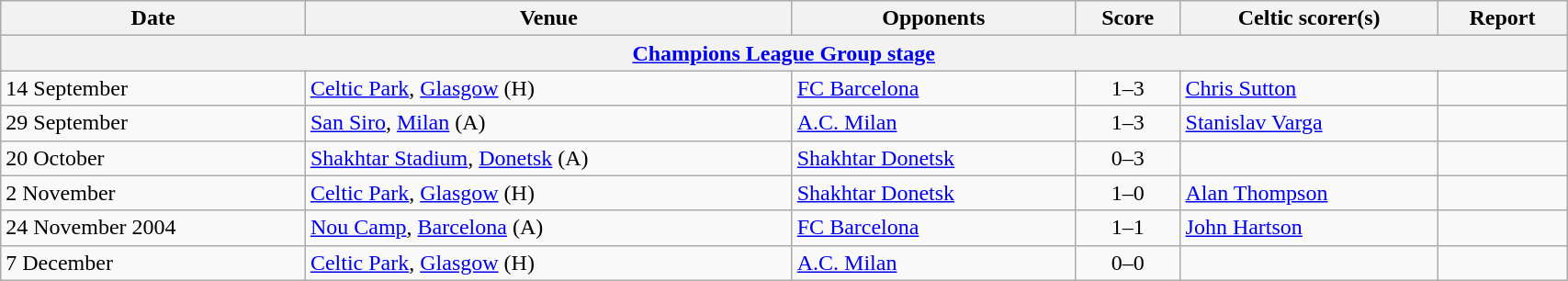<table class="wikitable" width=90%>
<tr>
<th>Date</th>
<th>Venue</th>
<th>Opponents</th>
<th>Score</th>
<th>Celtic scorer(s)</th>
<th>Report</th>
</tr>
<tr>
<th colspan=7><a href='#'>Champions League Group stage</a></th>
</tr>
<tr>
<td>14 September</td>
<td><a href='#'>Celtic Park</a>, <a href='#'>Glasgow</a> (H)</td>
<td> <a href='#'>FC Barcelona</a></td>
<td align=center>1–3</td>
<td><a href='#'>Chris Sutton</a></td>
<td></td>
</tr>
<tr>
<td>29 September</td>
<td><a href='#'>San Siro</a>, <a href='#'>Milan</a> (A)</td>
<td> <a href='#'>A.C. Milan</a></td>
<td align=center>1–3</td>
<td><a href='#'>Stanislav Varga</a></td>
<td></td>
</tr>
<tr>
<td>20 October</td>
<td><a href='#'>Shakhtar Stadium</a>, <a href='#'>Donetsk</a> (A)</td>
<td> <a href='#'>Shakhtar Donetsk</a></td>
<td align=center>0–3</td>
<td></td>
<td></td>
</tr>
<tr>
<td>2 November</td>
<td><a href='#'>Celtic Park</a>, <a href='#'>Glasgow</a> (H)</td>
<td> <a href='#'>Shakhtar Donetsk</a></td>
<td align=center>1–0</td>
<td><a href='#'>Alan Thompson</a></td>
<td></td>
</tr>
<tr>
<td>24 November 2004</td>
<td><a href='#'>Nou Camp</a>, <a href='#'>Barcelona</a> (A)</td>
<td> <a href='#'>FC Barcelona</a></td>
<td align=center>1–1</td>
<td><a href='#'>John Hartson</a></td>
<td></td>
</tr>
<tr>
<td>7 December</td>
<td><a href='#'>Celtic Park</a>, <a href='#'>Glasgow</a> (H)</td>
<td> <a href='#'>A.C. Milan</a></td>
<td align=center>0–0</td>
<td></td>
<td></td>
</tr>
</table>
